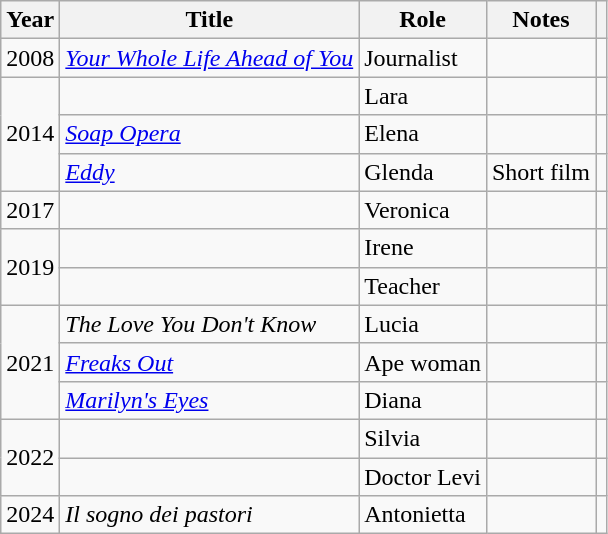<table class="wikitable sortable">
<tr>
<th>Year</th>
<th>Title</th>
<th>Role</th>
<th>Notes</th>
<th class="unsortable"></th>
</tr>
<tr>
<td>2008</td>
<td><em><a href='#'>Your Whole Life Ahead of You</a></em></td>
<td>Journalist</td>
<td></td>
<td></td>
</tr>
<tr>
<td rowspan="3">2014</td>
<td><em></em></td>
<td>Lara</td>
<td></td>
<td></td>
</tr>
<tr>
<td><em><a href='#'>Soap Opera</a></em></td>
<td>Elena</td>
<td></td>
<td></td>
</tr>
<tr>
<td><em><a href='#'>Eddy</a></em></td>
<td>Glenda</td>
<td>Short film</td>
<td></td>
</tr>
<tr>
<td>2017</td>
<td><em></em></td>
<td>Veronica</td>
<td></td>
<td></td>
</tr>
<tr>
<td rowspan="2">2019</td>
<td><em></em></td>
<td>Irene</td>
<td></td>
<td></td>
</tr>
<tr>
<td><em></em></td>
<td>Teacher</td>
<td></td>
<td></td>
</tr>
<tr>
<td rowspan="3">2021</td>
<td><em>The Love You Don't Know</em></td>
<td>Lucia</td>
<td></td>
<td></td>
</tr>
<tr>
<td><em><a href='#'>Freaks Out</a></em></td>
<td>Ape woman</td>
<td></td>
<td></td>
</tr>
<tr>
<td><em><a href='#'>Marilyn's Eyes</a></em></td>
<td>Diana</td>
<td></td>
<td></td>
</tr>
<tr>
<td rowspan="2">2022</td>
<td><em></em></td>
<td>Silvia</td>
<td></td>
<td></td>
</tr>
<tr>
<td><em></em></td>
<td>Doctor Levi</td>
<td></td>
<td></td>
</tr>
<tr>
<td>2024</td>
<td><em>Il sogno dei pastori</em></td>
<td>Antonietta</td>
<td></td>
<td></td>
</tr>
</table>
